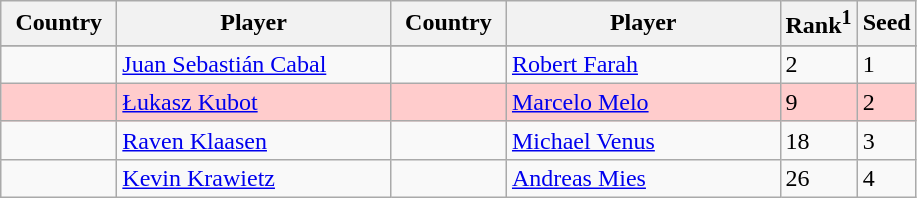<table class="sortable wikitable">
<tr>
<th width="70">Country</th>
<th width="175">Player</th>
<th width="70">Country</th>
<th width="175">Player</th>
<th>Rank<sup>1</sup></th>
<th>Seed</th>
</tr>
<tr>
</tr>
<tr>
<td></td>
<td><a href='#'>Juan Sebastián Cabal</a></td>
<td></td>
<td><a href='#'>Robert Farah</a></td>
<td>2</td>
<td>1</td>
</tr>
<tr style="background:#fcc;">
<td></td>
<td><a href='#'>Łukasz Kubot</a></td>
<td></td>
<td><a href='#'>Marcelo Melo</a></td>
<td>9</td>
<td>2</td>
</tr>
<tr>
<td></td>
<td><a href='#'>Raven Klaasen</a></td>
<td></td>
<td><a href='#'>Michael Venus</a></td>
<td>18</td>
<td>3</td>
</tr>
<tr>
<td></td>
<td><a href='#'>Kevin Krawietz</a></td>
<td></td>
<td><a href='#'>Andreas Mies</a></td>
<td>26</td>
<td>4</td>
</tr>
</table>
